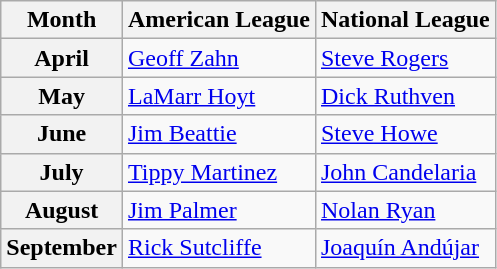<table class="wikitable">
<tr>
<th>Month</th>
<th>American League</th>
<th>National League</th>
</tr>
<tr>
<th>April</th>
<td><a href='#'>Geoff Zahn</a></td>
<td><a href='#'>Steve Rogers</a></td>
</tr>
<tr>
<th>May</th>
<td><a href='#'>LaMarr Hoyt</a></td>
<td><a href='#'>Dick Ruthven</a></td>
</tr>
<tr>
<th>June</th>
<td><a href='#'>Jim Beattie</a></td>
<td><a href='#'>Steve Howe</a></td>
</tr>
<tr>
<th>July</th>
<td><a href='#'>Tippy Martinez</a></td>
<td><a href='#'>John Candelaria</a></td>
</tr>
<tr>
<th>August</th>
<td><a href='#'>Jim Palmer</a></td>
<td><a href='#'>Nolan Ryan</a></td>
</tr>
<tr>
<th>September</th>
<td><a href='#'>Rick Sutcliffe</a></td>
<td><a href='#'>Joaquín Andújar</a></td>
</tr>
</table>
